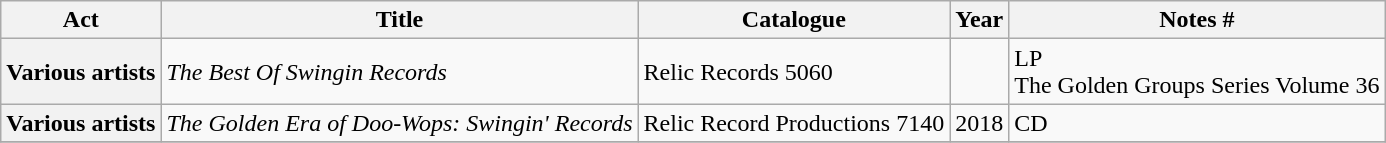<table class="wikitable plainrowheaders sortable">
<tr>
<th scope="col" class="unsortable">Act</th>
<th scope="col">Title</th>
<th scope="col">Catalogue</th>
<th scope="col">Year</th>
<th scope="col" class="unsortable">Notes #</th>
</tr>
<tr>
<th scope="row">Various artists</th>
<td><em>The Best Of Swingin Records</em></td>
<td>Relic Records 5060</td>
<td></td>
<td>LP<br> The Golden Groups Series Volume 36</td>
</tr>
<tr>
<th scope="row">Various artists</th>
<td><em>The Golden Era of Doo-Wops: Swingin' Records</em></td>
<td>Relic Record Productions 7140</td>
<td>2018</td>
<td>CD</td>
</tr>
<tr>
</tr>
</table>
